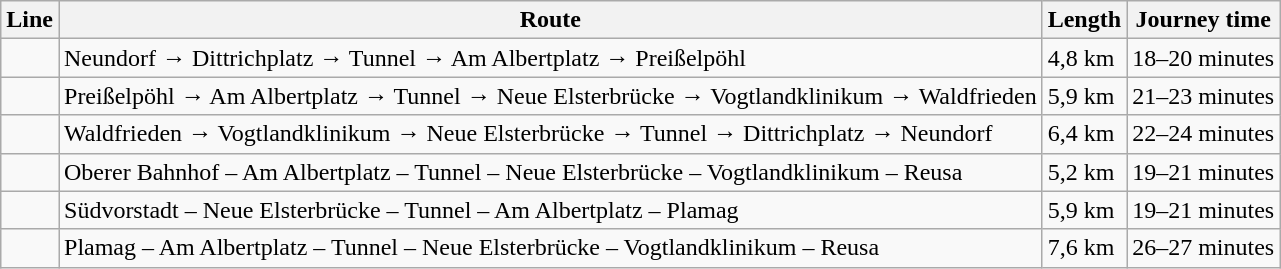<table class="wikitable">
<tr>
<th>Line</th>
<th>Route</th>
<th>Length</th>
<th>Journey time</th>
</tr>
<tr>
<td></td>
<td>Neundorf → Dittrichplatz → Tunnel → Am Albertplatz → Preißelpöhl</td>
<td>4,8 km</td>
<td>18–20 minutes</td>
</tr>
<tr>
<td></td>
<td>Preißelpöhl → Am Albertplatz → Tunnel → Neue Elsterbrücke → Vogtlandklinikum → Waldfrieden</td>
<td>5,9 km</td>
<td>21–23 minutes</td>
</tr>
<tr>
<td></td>
<td>Waldfrieden → Vogtlandklinikum → Neue Elsterbrücke → Tunnel → Dittrichplatz → Neundorf</td>
<td>6,4 km</td>
<td>22–24 minutes</td>
</tr>
<tr>
<td></td>
<td>Oberer Bahnhof – Am Albertplatz – Tunnel – Neue Elsterbrücke – Vogtlandklinikum – Reusa</td>
<td>5,2 km</td>
<td>19–21 minutes</td>
</tr>
<tr>
<td></td>
<td>Südvorstadt – Neue Elsterbrücke – Tunnel – Am Albertplatz – Plamag</td>
<td>5,9 km</td>
<td>19–21 minutes</td>
</tr>
<tr>
<td></td>
<td>Plamag – Am Albertplatz – Tunnel – Neue Elsterbrücke – Vogtlandklinikum – Reusa</td>
<td>7,6 km</td>
<td>26–27 minutes</td>
</tr>
</table>
